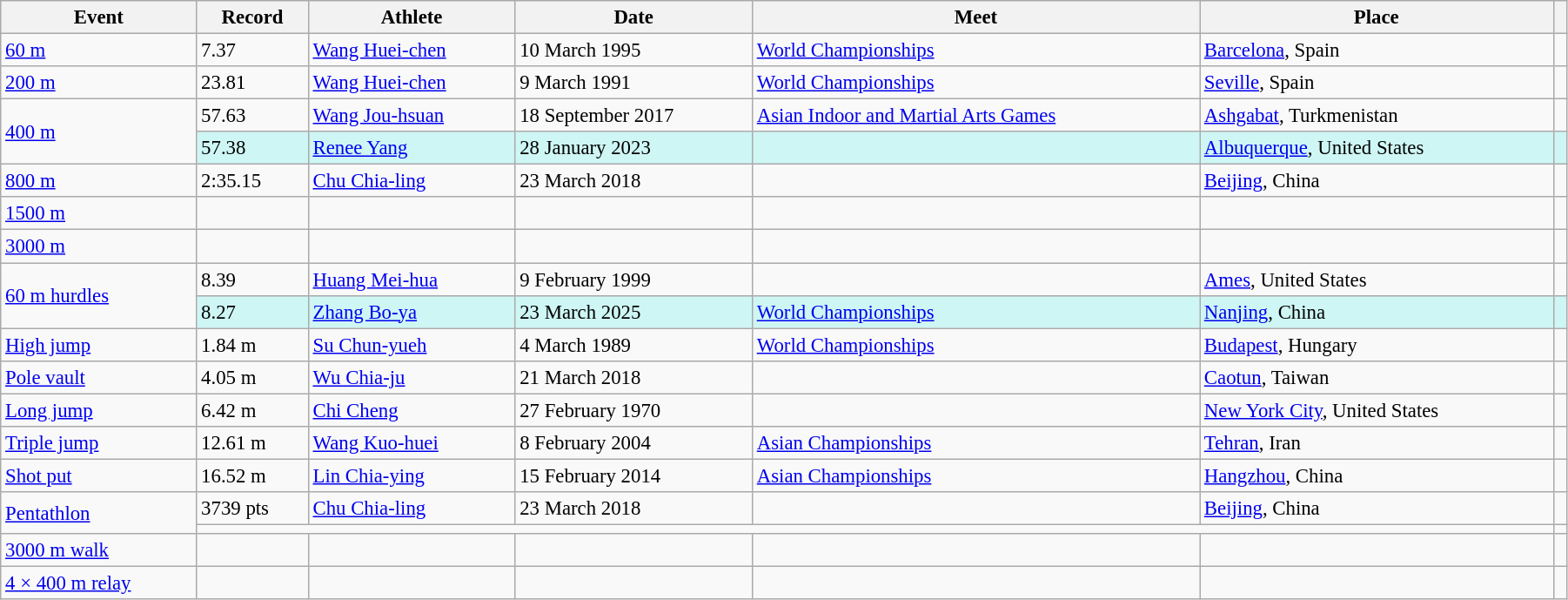<table class="wikitable" style="font-size:95%; width: 95%;">
<tr>
<th>Event</th>
<th>Record</th>
<th>Athlete</th>
<th>Date</th>
<th>Meet</th>
<th>Place</th>
<th></th>
</tr>
<tr>
<td><a href='#'>60 m</a></td>
<td>7.37</td>
<td><a href='#'>Wang Huei-chen</a></td>
<td>10 March 1995</td>
<td><a href='#'>World Championships</a></td>
<td><a href='#'>Barcelona</a>, Spain</td>
<td></td>
</tr>
<tr>
<td><a href='#'>200 m</a></td>
<td>23.81</td>
<td><a href='#'>Wang Huei-chen</a></td>
<td>9 March 1991</td>
<td><a href='#'>World Championships</a></td>
<td><a href='#'>Seville</a>, Spain</td>
<td></td>
</tr>
<tr>
<td rowspan=2><a href='#'>400 m</a></td>
<td>57.63</td>
<td><a href='#'>Wang Jou-hsuan</a></td>
<td>18 September 2017</td>
<td><a href='#'>Asian Indoor and Martial Arts Games</a></td>
<td><a href='#'>Ashgabat</a>, Turkmenistan</td>
<td></td>
</tr>
<tr bgcolor=#CEF6F5>
<td>57.38 </td>
<td><a href='#'>Renee Yang</a></td>
<td>28 January 2023</td>
<td></td>
<td><a href='#'>Albuquerque</a>, United States</td>
<td></td>
</tr>
<tr>
<td><a href='#'>800 m</a></td>
<td>2:35.15</td>
<td><a href='#'>Chu Chia-ling</a></td>
<td>23 March 2018</td>
<td></td>
<td><a href='#'>Beijing</a>, China</td>
<td></td>
</tr>
<tr>
<td><a href='#'>1500 m</a></td>
<td></td>
<td></td>
<td></td>
<td></td>
<td></td>
<td></td>
</tr>
<tr>
<td><a href='#'>3000 m</a></td>
<td></td>
<td></td>
<td></td>
<td></td>
<td></td>
<td></td>
</tr>
<tr>
<td rowspan=2><a href='#'>60 m hurdles</a></td>
<td>8.39</td>
<td><a href='#'>Huang Mei-hua</a></td>
<td>9 February 1999</td>
<td></td>
<td><a href='#'>Ames</a>, United States</td>
<td></td>
</tr>
<tr bgcolor=#CEF6F5>
<td>8.27</td>
<td><a href='#'>Zhang Bo-ya</a></td>
<td>23 March 2025</td>
<td><a href='#'>World Championships</a></td>
<td><a href='#'>Nanjing</a>, China</td>
<td></td>
</tr>
<tr>
<td><a href='#'>High jump</a></td>
<td>1.84 m</td>
<td><a href='#'>Su Chun-yueh</a></td>
<td>4 March 1989</td>
<td><a href='#'>World Championships</a></td>
<td><a href='#'>Budapest</a>, Hungary</td>
<td></td>
</tr>
<tr>
<td><a href='#'>Pole vault</a></td>
<td>4.05 m</td>
<td><a href='#'>Wu Chia-ju</a></td>
<td>21 March 2018</td>
<td></td>
<td><a href='#'>Caotun</a>, Taiwan</td>
<td></td>
</tr>
<tr>
<td><a href='#'>Long jump</a></td>
<td>6.42 m</td>
<td><a href='#'>Chi Cheng</a></td>
<td>27 February 1970</td>
<td></td>
<td><a href='#'>New York City</a>, United States</td>
<td></td>
</tr>
<tr>
<td><a href='#'>Triple jump</a></td>
<td>12.61 m</td>
<td><a href='#'>Wang Kuo-huei</a></td>
<td>8 February 2004</td>
<td><a href='#'>Asian Championships</a></td>
<td><a href='#'>Tehran</a>, Iran</td>
<td></td>
</tr>
<tr>
<td><a href='#'>Shot put</a></td>
<td>16.52 m</td>
<td><a href='#'>Lin Chia-ying</a></td>
<td>15 February 2014</td>
<td><a href='#'>Asian Championships</a></td>
<td><a href='#'>Hangzhou</a>, China</td>
<td></td>
</tr>
<tr>
<td rowspan=2><a href='#'>Pentathlon</a></td>
<td>3739 pts</td>
<td><a href='#'>Chu Chia-ling</a></td>
<td>23 March 2018</td>
<td></td>
<td><a href='#'>Beijing</a>, China</td>
<td></td>
</tr>
<tr>
<td colspan=5></td>
<td></td>
</tr>
<tr>
<td><a href='#'>3000 m walk</a></td>
<td></td>
<td></td>
<td></td>
<td></td>
<td></td>
<td></td>
</tr>
<tr>
<td><a href='#'>4 × 400 m relay</a></td>
<td></td>
<td></td>
<td></td>
<td></td>
<td></td>
<td></td>
</tr>
</table>
